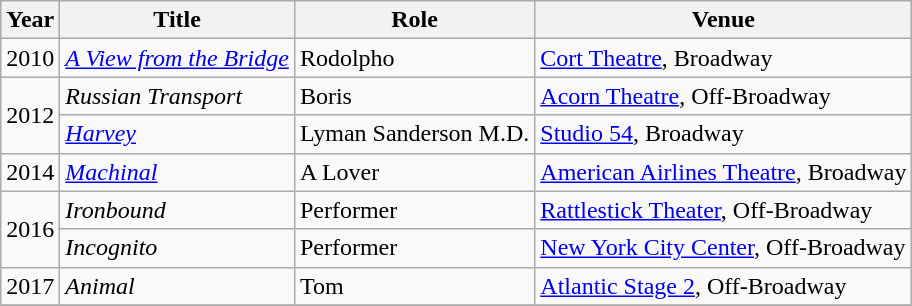<table class="wikitable sortable">
<tr>
<th>Year</th>
<th>Title</th>
<th>Role</th>
<th>Venue</th>
</tr>
<tr>
<td>2010</td>
<td><em><a href='#'>A View from the Bridge</a></em></td>
<td>Rodolpho</td>
<td><a href='#'>Cort Theatre</a>, Broadway</td>
</tr>
<tr>
<td rowspan="2">2012</td>
<td><em>Russian Transport</em></td>
<td>Boris</td>
<td><a href='#'>Acorn Theatre</a>, Off-Broadway</td>
</tr>
<tr>
<td><em><a href='#'>Harvey</a></em></td>
<td>Lyman Sanderson M.D.</td>
<td><a href='#'>Studio 54</a>, Broadway</td>
</tr>
<tr>
<td>2014</td>
<td><em><a href='#'>Machinal</a></em></td>
<td>A Lover</td>
<td><a href='#'>American Airlines Theatre</a>, Broadway</td>
</tr>
<tr>
<td rowspan="2">2016</td>
<td><em>Ironbound</em></td>
<td>Performer</td>
<td><a href='#'>Rattlestick Theater</a>, Off-Broadway</td>
</tr>
<tr>
<td><em>Incognito</em></td>
<td>Performer</td>
<td><a href='#'>New York City Center</a>, Off-Broadway</td>
</tr>
<tr>
<td>2017</td>
<td><em>Animal</em></td>
<td>Tom</td>
<td><a href='#'>Atlantic Stage 2</a>, Off-Broadway</td>
</tr>
<tr>
</tr>
</table>
